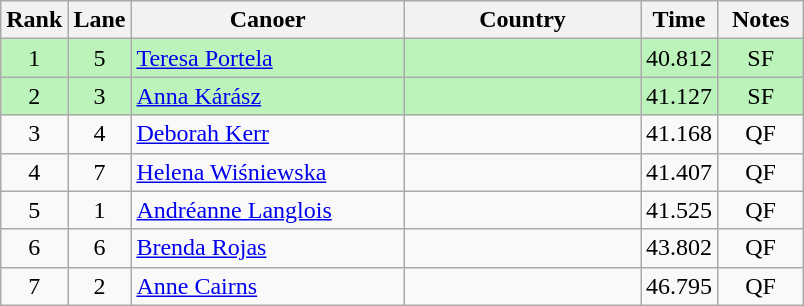<table class="wikitable" style="text-align:center;">
<tr>
<th width=30>Rank</th>
<th width=30>Lane</th>
<th width=175>Canoer</th>
<th width=150>Country</th>
<th width=30>Time</th>
<th width=50>Notes</th>
</tr>
<tr bgcolor=bbf3bb>
<td>1</td>
<td>5</td>
<td align=left><a href='#'>Teresa Portela</a></td>
<td align=left></td>
<td>40.812</td>
<td>SF</td>
</tr>
<tr bgcolor=bbf3bb>
<td>2</td>
<td>3</td>
<td align=left><a href='#'>Anna Kárász</a></td>
<td align=left></td>
<td>41.127</td>
<td>SF</td>
</tr>
<tr>
<td>3</td>
<td>4</td>
<td align=left><a href='#'>Deborah Kerr</a></td>
<td align=left></td>
<td>41.168</td>
<td>QF</td>
</tr>
<tr>
<td>4</td>
<td>7</td>
<td align=left><a href='#'>Helena Wiśniewska</a></td>
<td align=left></td>
<td>41.407</td>
<td>QF</td>
</tr>
<tr>
<td>5</td>
<td>1</td>
<td align=left><a href='#'>Andréanne Langlois</a></td>
<td align=left></td>
<td>41.525</td>
<td>QF</td>
</tr>
<tr>
<td>6</td>
<td>6</td>
<td align=left><a href='#'>Brenda Rojas</a></td>
<td align=left></td>
<td>43.802</td>
<td>QF</td>
</tr>
<tr>
<td>7</td>
<td>2</td>
<td align=left><a href='#'>Anne Cairns</a></td>
<td align=left></td>
<td>46.795</td>
<td>QF</td>
</tr>
</table>
